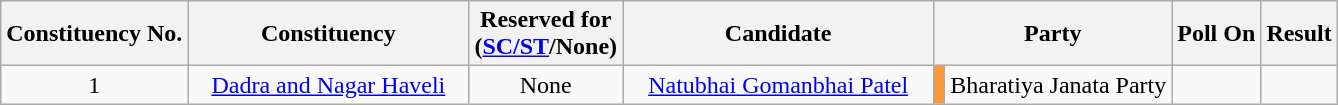<table class="wikitable sortable" style="text-align:center">
<tr>
<th>Constituency No.</th>
<th style="width:180px;">Constituency</th>
<th>Reserved for<br>(<a href='#'>SC/ST</a>/None)</th>
<th style="width:200px;">Candidate</th>
<th colspan="2">Party</th>
<th>Poll On</th>
<th>Result</th>
</tr>
<tr>
<td style="text-align:center;">1</td>
<td><a href='#'>Dadra and Nagar Haveli</a></td>
<td>None</td>
<td><a href='#'>Natubhai Gomanbhai Patel</a></td>
<td bgcolor=#FF9933></td>
<td>Bharatiya Janata Party</td>
<td></td>
<td></td>
</tr>
</table>
